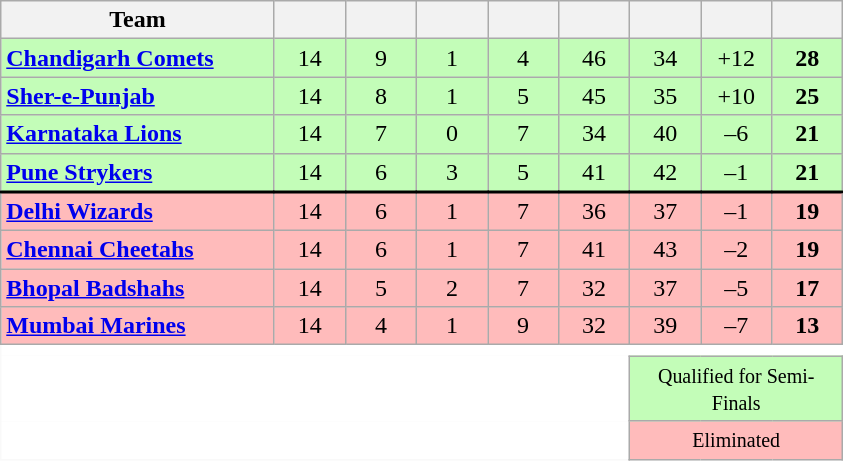<table class=wikitable style="text-align:center; border:none">
<tr>
<th width=175>Team</th>
<th width=40></th>
<th width=40></th>
<th width=40></th>
<th width=40></th>
<th width=40></th>
<th width=40></th>
<th width=40></th>
<th width=40></th>
</tr>
<tr style="background:#c3fdb8;">
<td align=left><strong><a href='#'>Chandigarh Comets</a></strong></td>
<td>14</td>
<td>9</td>
<td>1</td>
<td>4</td>
<td>46</td>
<td>34</td>
<td>+12</td>
<td><strong>28</strong></td>
</tr>
<tr style="background:#c3fdb8;">
<td align=left><strong><a href='#'>Sher-e-Punjab</a></strong></td>
<td>14</td>
<td>8</td>
<td>1</td>
<td>5</td>
<td>45</td>
<td>35</td>
<td>+10</td>
<td><strong>25</strong></td>
</tr>
<tr style="background:#c3fdb8;">
<td align=left><strong><a href='#'>Karnataka Lions</a></strong></td>
<td>14</td>
<td>7</td>
<td>0</td>
<td>7</td>
<td>34</td>
<td>40</td>
<td>–6</td>
<td><strong>21</strong></td>
</tr>
<tr style="background:#c3fdb8;">
<td align=left><strong><a href='#'>Pune Strykers</a></strong></td>
<td>14</td>
<td>6</td>
<td>3</td>
<td>5</td>
<td>41</td>
<td>42</td>
<td>–1</td>
<td><strong>21</strong></td>
</tr>
<tr style="border-top:2px solid black; background:#fbb">
<td align=left><strong><a href='#'>Delhi Wizards</a></strong></td>
<td>14</td>
<td>6</td>
<td>1</td>
<td>7</td>
<td>36</td>
<td>37</td>
<td>–1</td>
<td><strong>19</strong></td>
</tr>
<tr style="background:#fbb;">
<td align=left><strong><a href='#'>Chennai Cheetahs</a></strong></td>
<td>14</td>
<td>6</td>
<td>1</td>
<td>7</td>
<td>41</td>
<td>43</td>
<td>–2</td>
<td><strong>19</strong></td>
</tr>
<tr style="background:#fbb;">
<td align=left><strong><a href='#'>Bhopal Badshahs</a></strong></td>
<td>14</td>
<td>5</td>
<td>2</td>
<td>7</td>
<td>32</td>
<td>37</td>
<td>–5</td>
<td><strong>17</strong></td>
</tr>
<tr style="background:#fbb;">
<td align=left><strong><a href='#'>Mumbai Marines</a></strong></td>
<td>14</td>
<td>4</td>
<td>1</td>
<td>9</td>
<td>32</td>
<td>39</td>
<td>–7</td>
<td><strong>13</strong></td>
</tr>
<tr>
<td colspan="9" style="background:#ffffff; border:none"></td>
</tr>
<tr>
<td colspan="6" style="background:#ffffff; border:none"></td>
<td colspan="3" style="background:#c3fdb8"><small> Qualified for Semi-Finals </small></td>
</tr>
<tr>
<td colspan="6" style="background:#ffffff; border:none"></td>
<td colspan="3" style="background:#fbb"><small> Eliminated </small></td>
</tr>
</table>
